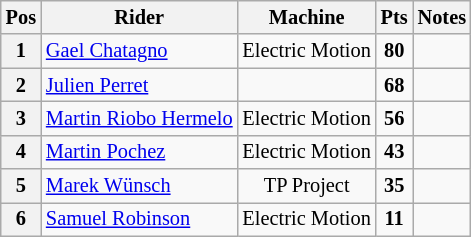<table class="wikitable" style="font-size: 85%; text-align:center">
<tr valign="top">
<th valign="middle">Pos</th>
<th valign="middle">Rider</th>
<th valign="middle">Machine</th>
<th valign="middle">Pts</th>
<th>Notes</th>
</tr>
<tr>
<th>1</th>
<td align="left"> <a href='#'>Gael Chatagno</a></td>
<td>Electric Motion</td>
<td><strong>80</strong></td>
<td></td>
</tr>
<tr>
<th>2</th>
<td align="left"> <a href='#'>Julien Perret</a></td>
<td></td>
<td><strong>68</strong></td>
<td></td>
</tr>
<tr>
<th>3</th>
<td align="left"> <a href='#'>Martin Riobo Hermelo</a></td>
<td>Electric Motion</td>
<td><strong>56</strong></td>
<td></td>
</tr>
<tr>
<th>4</th>
<td align="left"> <a href='#'>Martin Pochez</a></td>
<td>Electric Motion</td>
<td><strong>43</strong></td>
<td></td>
</tr>
<tr>
<th>5</th>
<td align="left"> <a href='#'>Marek Wünsch</a></td>
<td>TP Project</td>
<td><strong>35</strong></td>
<td></td>
</tr>
<tr>
<th>6</th>
<td align="left"> <a href='#'>Samuel Robinson</a></td>
<td>Electric Motion</td>
<td><strong>11</strong></td>
<td></td>
</tr>
</table>
